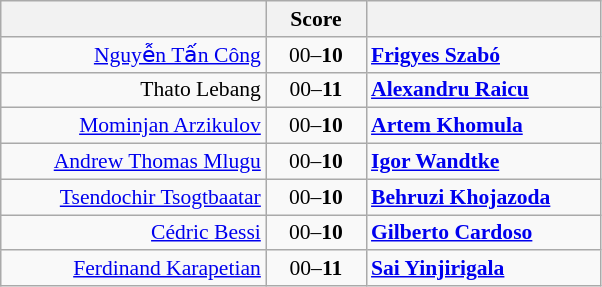<table class="wikitable" style="text-align: center; font-size:90% ">
<tr>
<th align="right" width="170"></th>
<th width="60">Score</th>
<th align="left" width="150"></th>
</tr>
<tr>
<td align=right><a href='#'>Nguyễn Tấn Công</a> </td>
<td align=center>00–<strong>10</strong></td>
<td align=left><strong> <a href='#'>Frigyes Szabó</a></strong></td>
</tr>
<tr>
<td align=right>Thato Lebang </td>
<td align=center>00–<strong>11</strong></td>
<td align=left><strong> <a href='#'>Alexandru Raicu</a></strong></td>
</tr>
<tr>
<td align=right><a href='#'>Mominjan Arzikulov</a> </td>
<td align=center>00–<strong>10</strong></td>
<td align=left><strong> <a href='#'>Artem Khomula</a></strong></td>
</tr>
<tr>
<td align=right><a href='#'>Andrew Thomas Mlugu</a> </td>
<td align=center>00–<strong>10</strong></td>
<td align=left><strong> <a href='#'>Igor Wandtke</a></strong></td>
</tr>
<tr>
<td align=right><a href='#'>Tsendochir Tsogtbaatar</a> </td>
<td align=center>00–<strong>10</strong></td>
<td align=left><strong> <a href='#'>Behruzi Khojazoda</a></strong></td>
</tr>
<tr>
<td align=right><a href='#'>Cédric Bessi</a> </td>
<td align=center>00–<strong>10</strong></td>
<td align=left><strong> <a href='#'>Gilberto Cardoso</a></strong></td>
</tr>
<tr>
<td align=right><a href='#'>Ferdinand Karapetian</a> </td>
<td align=center>00–<strong>11</strong></td>
<td align=left><strong> <a href='#'>Sai Yinjirigala</a></strong></td>
</tr>
</table>
